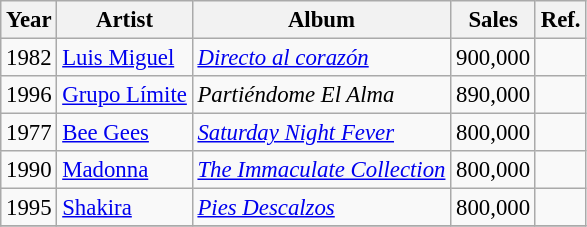<table class="wikitable sortabe" width="" style="font-size: 0.95em">
<tr>
<th><strong>Year</strong></th>
<th><strong>Artist</strong></th>
<th><strong>Album</strong></th>
<th><strong>Sales</strong></th>
<th><strong>Ref.</strong></th>
</tr>
<tr>
<td>1982</td>
<td><a href='#'>Luis Miguel</a></td>
<td><em><a href='#'>Directo al corazón</a></em></td>
<td>900,000</td>
<td></td>
</tr>
<tr>
<td>1996</td>
<td><a href='#'>Grupo Límite</a></td>
<td><em>Partiéndome El Alma</em></td>
<td>890,000</td>
<td></td>
</tr>
<tr>
<td>1977</td>
<td><a href='#'>Bee Gees</a></td>
<td><em><a href='#'>Saturday Night Fever</a></em></td>
<td>800,000</td>
<td></td>
</tr>
<tr>
<td>1990</td>
<td><a href='#'>Madonna</a></td>
<td><em><a href='#'>The Immaculate Collection</a></em></td>
<td>800,000</td>
<td></td>
</tr>
<tr>
<td>1995</td>
<td><a href='#'>Shakira</a></td>
<td><em><a href='#'>Pies Descalzos</a></em></td>
<td>800,000</td>
<td></td>
</tr>
<tr>
</tr>
</table>
